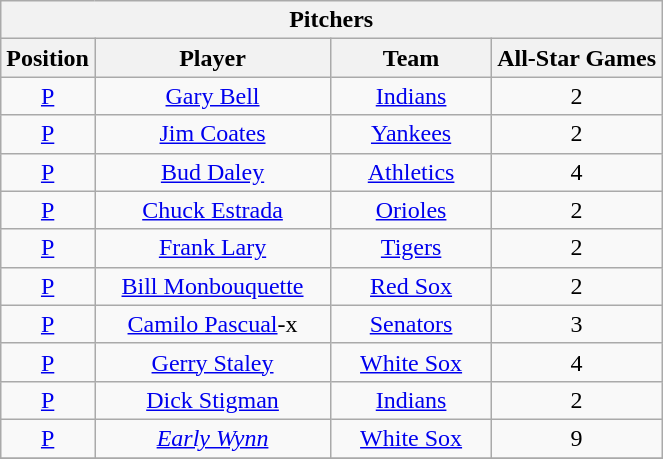<table class="wikitable" style="font-size: 100%; text-align:right;">
<tr>
<th colspan="4">Pitchers</th>
</tr>
<tr>
<th>Position</th>
<th width="150">Player</th>
<th width="100">Team</th>
<th>All-Star Games</th>
</tr>
<tr>
<td align="center"><a href='#'>P</a></td>
<td align="center"><a href='#'>Gary Bell</a></td>
<td align="center"><a href='#'>Indians</a></td>
<td align="center">2</td>
</tr>
<tr>
<td align="center"><a href='#'>P</a></td>
<td align="center"><a href='#'>Jim Coates</a></td>
<td align="center"><a href='#'>Yankees</a></td>
<td align="center">2</td>
</tr>
<tr>
<td align="center"><a href='#'>P</a></td>
<td align="center"><a href='#'>Bud Daley</a></td>
<td align="center"><a href='#'>Athletics</a></td>
<td align="center">4</td>
</tr>
<tr>
<td align="center"><a href='#'>P</a></td>
<td align="center"><a href='#'>Chuck Estrada</a></td>
<td align="center"><a href='#'>Orioles</a></td>
<td align="center">2</td>
</tr>
<tr>
<td align="center"><a href='#'>P</a></td>
<td align="center"><a href='#'>Frank Lary</a></td>
<td align="center"><a href='#'>Tigers</a></td>
<td align="center">2</td>
</tr>
<tr>
<td align="center"><a href='#'>P</a></td>
<td align="center"><a href='#'>Bill Monbouquette</a></td>
<td align="center"><a href='#'>Red Sox</a></td>
<td align="center">2</td>
</tr>
<tr>
<td align="center"><a href='#'>P</a></td>
<td align="center"><a href='#'>Camilo Pascual</a>-x</td>
<td align="center"><a href='#'>Senators</a></td>
<td align="center">3</td>
</tr>
<tr>
<td align="center"><a href='#'>P</a></td>
<td align="center"><a href='#'>Gerry Staley</a></td>
<td align="center"><a href='#'>White Sox</a></td>
<td align="center">4</td>
</tr>
<tr>
<td align="center"><a href='#'>P</a></td>
<td align="center"><a href='#'>Dick Stigman</a></td>
<td align="center"><a href='#'>Indians</a></td>
<td align="center">2</td>
</tr>
<tr>
<td align="center"><a href='#'>P</a></td>
<td align="center"><em><a href='#'>Early Wynn</a></em></td>
<td align="center"><a href='#'>White Sox</a></td>
<td align="center">9</td>
</tr>
<tr>
</tr>
</table>
